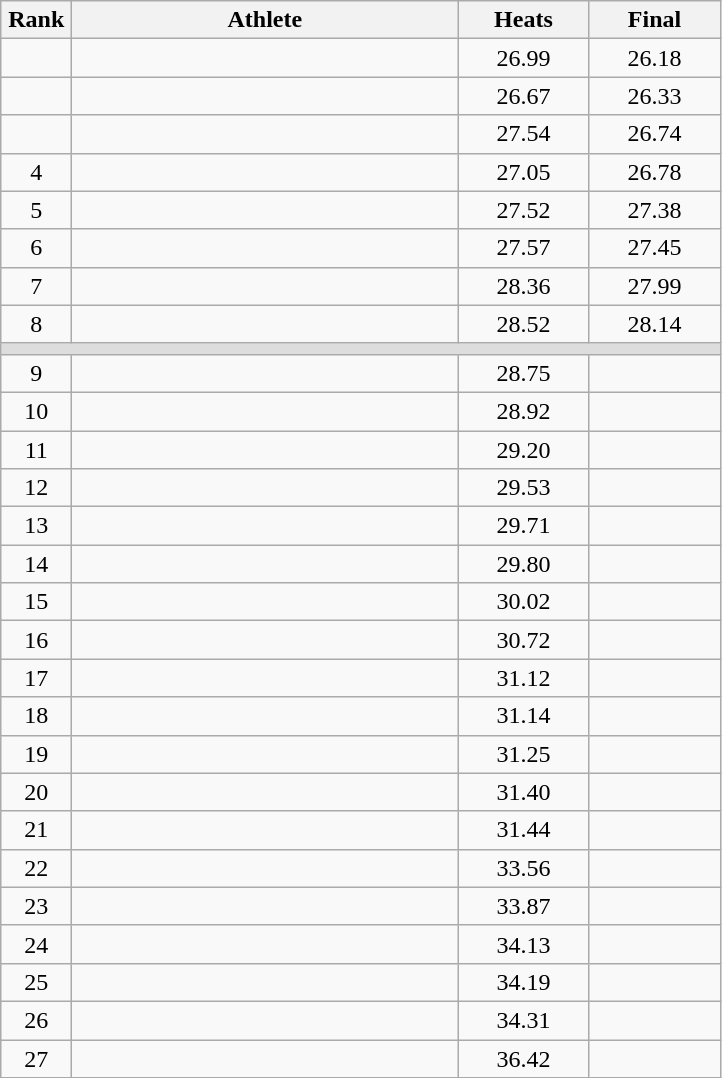<table class=wikitable style="text-align:center">
<tr>
<th width=40>Rank</th>
<th width=250>Athlete</th>
<th width=80>Heats</th>
<th width=80>Final</th>
</tr>
<tr>
<td></td>
<td align=left></td>
<td>26.99</td>
<td>26.18</td>
</tr>
<tr>
<td></td>
<td align=left></td>
<td>26.67</td>
<td>26.33</td>
</tr>
<tr>
<td></td>
<td align=left></td>
<td>27.54</td>
<td>26.74</td>
</tr>
<tr>
<td>4</td>
<td align=left></td>
<td>27.05</td>
<td>26.78</td>
</tr>
<tr>
<td>5</td>
<td align=left></td>
<td>27.52</td>
<td>27.38</td>
</tr>
<tr>
<td>6</td>
<td align=left></td>
<td>27.57</td>
<td>27.45</td>
</tr>
<tr>
<td>7</td>
<td align=left></td>
<td>28.36</td>
<td>27.99</td>
</tr>
<tr>
<td>8</td>
<td align=left></td>
<td>28.52</td>
<td>28.14</td>
</tr>
<tr bgcolor=#DDDDDD>
<td colspan=4></td>
</tr>
<tr>
<td>9</td>
<td align=left></td>
<td>28.75</td>
<td></td>
</tr>
<tr>
<td>10</td>
<td align=left></td>
<td>28.92</td>
<td></td>
</tr>
<tr>
<td>11</td>
<td align=left></td>
<td>29.20</td>
<td></td>
</tr>
<tr>
<td>12</td>
<td align=left></td>
<td>29.53</td>
<td></td>
</tr>
<tr>
<td>13</td>
<td align=left></td>
<td>29.71</td>
<td></td>
</tr>
<tr>
<td>14</td>
<td align=left></td>
<td>29.80</td>
<td></td>
</tr>
<tr>
<td>15</td>
<td align=left></td>
<td>30.02</td>
<td></td>
</tr>
<tr>
<td>16</td>
<td align=left></td>
<td>30.72</td>
<td></td>
</tr>
<tr>
<td>17</td>
<td align=left></td>
<td>31.12</td>
<td></td>
</tr>
<tr>
<td>18</td>
<td align=left></td>
<td>31.14</td>
<td></td>
</tr>
<tr>
<td>19</td>
<td align=left></td>
<td>31.25</td>
<td></td>
</tr>
<tr>
<td>20</td>
<td align=left></td>
<td>31.40</td>
<td></td>
</tr>
<tr>
<td>21</td>
<td align=left></td>
<td>31.44</td>
<td></td>
</tr>
<tr>
<td>22</td>
<td align=left></td>
<td>33.56</td>
<td></td>
</tr>
<tr>
<td>23</td>
<td align=left></td>
<td>33.87</td>
<td></td>
</tr>
<tr>
<td>24</td>
<td align=left></td>
<td>34.13</td>
<td></td>
</tr>
<tr>
<td>25</td>
<td align=left></td>
<td>34.19</td>
<td></td>
</tr>
<tr>
<td>26</td>
<td align=left></td>
<td>34.31</td>
<td></td>
</tr>
<tr>
<td>27</td>
<td align=left></td>
<td>36.42</td>
<td></td>
</tr>
</table>
